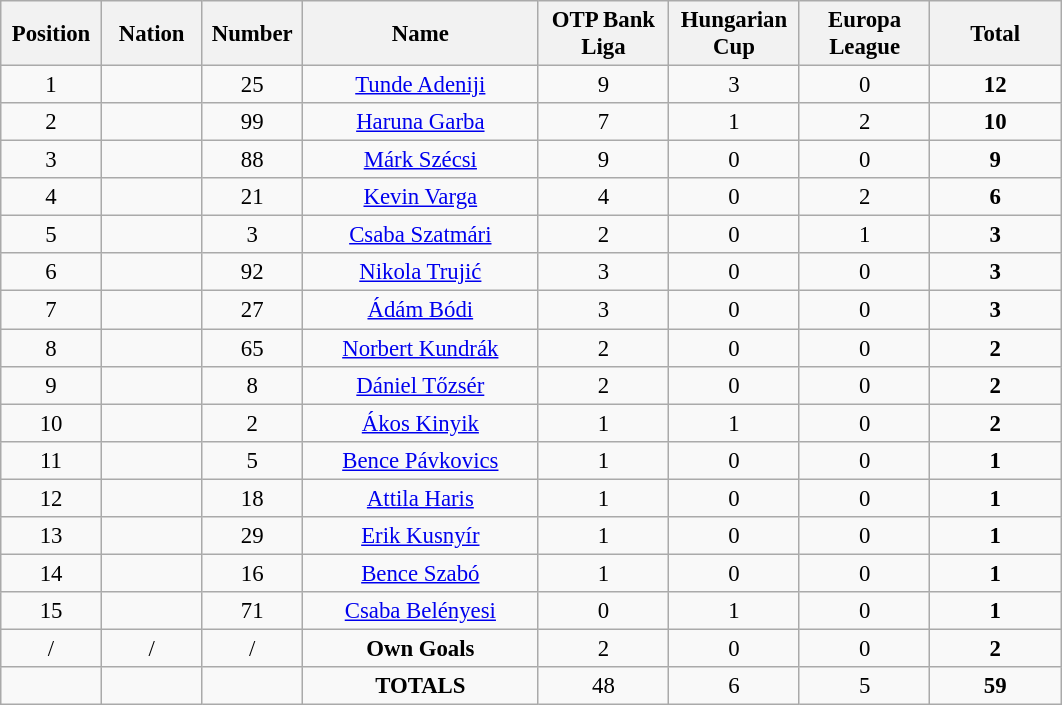<table class="wikitable" style="font-size: 95%; text-align: center;">
<tr>
<th width=60>Position</th>
<th width=60>Nation</th>
<th width=60>Number</th>
<th width=150>Name</th>
<th width=80>OTP Bank Liga</th>
<th width=80>Hungarian Cup</th>
<th width=80>Europa League</th>
<th width=80>Total</th>
</tr>
<tr>
<td>1</td>
<td></td>
<td>25</td>
<td><a href='#'>Tunde Adeniji</a></td>
<td>9</td>
<td>3</td>
<td>0</td>
<td><strong>12</strong></td>
</tr>
<tr>
<td>2</td>
<td></td>
<td>99</td>
<td><a href='#'>Haruna Garba</a></td>
<td>7</td>
<td>1</td>
<td>2</td>
<td><strong>10</strong></td>
</tr>
<tr>
<td>3</td>
<td></td>
<td>88</td>
<td><a href='#'>Márk Szécsi</a></td>
<td>9</td>
<td>0</td>
<td>0</td>
<td><strong>9</strong></td>
</tr>
<tr>
<td>4</td>
<td></td>
<td>21</td>
<td><a href='#'>Kevin Varga</a></td>
<td>4</td>
<td>0</td>
<td>2</td>
<td><strong>6</strong></td>
</tr>
<tr>
<td>5</td>
<td></td>
<td>3</td>
<td><a href='#'>Csaba Szatmári</a></td>
<td>2</td>
<td>0</td>
<td>1</td>
<td><strong>3</strong></td>
</tr>
<tr>
<td>6</td>
<td></td>
<td>92</td>
<td><a href='#'>Nikola Trujić</a></td>
<td>3</td>
<td>0</td>
<td>0</td>
<td><strong>3</strong></td>
</tr>
<tr>
<td>7</td>
<td></td>
<td>27</td>
<td><a href='#'>Ádám Bódi</a></td>
<td>3</td>
<td>0</td>
<td>0</td>
<td><strong>3</strong></td>
</tr>
<tr>
<td>8</td>
<td></td>
<td>65</td>
<td><a href='#'>Norbert Kundrák</a></td>
<td>2</td>
<td>0</td>
<td>0</td>
<td><strong>2</strong></td>
</tr>
<tr>
<td>9</td>
<td></td>
<td>8</td>
<td><a href='#'>Dániel Tőzsér</a></td>
<td>2</td>
<td>0</td>
<td>0</td>
<td><strong>2</strong></td>
</tr>
<tr>
<td>10</td>
<td></td>
<td>2</td>
<td><a href='#'>Ákos Kinyik</a></td>
<td>1</td>
<td>1</td>
<td>0</td>
<td><strong>2</strong></td>
</tr>
<tr>
<td>11</td>
<td></td>
<td>5</td>
<td><a href='#'>Bence Pávkovics</a></td>
<td>1</td>
<td>0</td>
<td>0</td>
<td><strong>1</strong></td>
</tr>
<tr>
<td>12</td>
<td></td>
<td>18</td>
<td><a href='#'>Attila Haris</a></td>
<td>1</td>
<td>0</td>
<td>0</td>
<td><strong>1</strong></td>
</tr>
<tr>
<td>13</td>
<td></td>
<td>29</td>
<td><a href='#'>Erik Kusnyír</a></td>
<td>1</td>
<td>0</td>
<td>0</td>
<td><strong>1</strong></td>
</tr>
<tr>
<td>14</td>
<td></td>
<td>16</td>
<td><a href='#'>Bence Szabó</a></td>
<td>1</td>
<td>0</td>
<td>0</td>
<td><strong>1</strong></td>
</tr>
<tr>
<td>15</td>
<td></td>
<td>71</td>
<td><a href='#'>Csaba Belényesi</a></td>
<td>0</td>
<td>1</td>
<td>0</td>
<td><strong>1</strong></td>
</tr>
<tr>
<td>/</td>
<td>/</td>
<td>/</td>
<td><strong>Own Goals</strong></td>
<td>2</td>
<td>0</td>
<td>0</td>
<td><strong>2</strong></td>
</tr>
<tr>
<td></td>
<td></td>
<td></td>
<td><strong>TOTALS</strong></td>
<td>48</td>
<td>6</td>
<td>5</td>
<td><strong>59</strong></td>
</tr>
</table>
